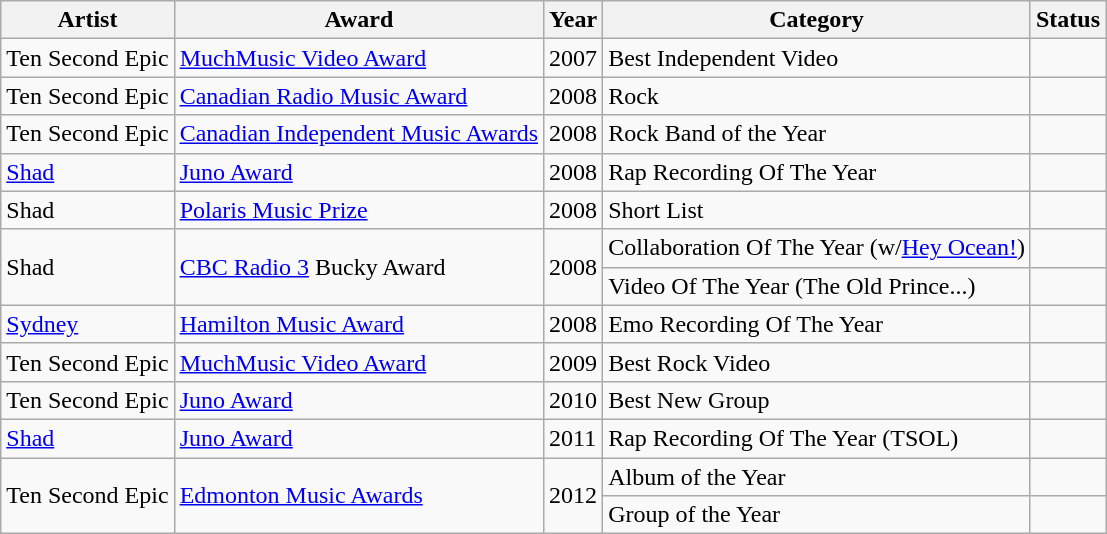<table class="wikitable">
<tr>
<th>Artist</th>
<th>Award</th>
<th>Year</th>
<th>Category</th>
<th>Status</th>
</tr>
<tr>
<td>Ten Second Epic</td>
<td><a href='#'>MuchMusic Video Award</a></td>
<td>2007</td>
<td>Best Independent Video</td>
<td></td>
</tr>
<tr>
<td>Ten Second Epic</td>
<td><a href='#'>Canadian Radio Music Award</a></td>
<td>2008</td>
<td>Rock</td>
<td></td>
</tr>
<tr>
<td>Ten Second Epic</td>
<td><a href='#'>Canadian Independent Music Awards</a></td>
<td>2008</td>
<td>Rock Band of the Year</td>
<td></td>
</tr>
<tr>
<td><a href='#'>Shad</a></td>
<td><a href='#'>Juno Award</a></td>
<td>2008</td>
<td>Rap Recording Of The Year</td>
<td></td>
</tr>
<tr>
<td>Shad</td>
<td><a href='#'>Polaris Music Prize</a></td>
<td>2008</td>
<td>Short List</td>
<td></td>
</tr>
<tr>
<td rowspan="2">Shad</td>
<td rowspan="2"><a href='#'>CBC Radio 3</a> Bucky Award</td>
<td rowspan="2">2008</td>
<td>Collaboration Of The Year (w/<a href='#'>Hey Ocean!</a>)</td>
<td></td>
</tr>
<tr>
<td>Video Of The Year (The Old Prince...)</td>
<td></td>
</tr>
<tr>
<td><a href='#'>Sydney</a></td>
<td><a href='#'>Hamilton Music Award</a></td>
<td>2008</td>
<td>Emo Recording Of The Year</td>
<td></td>
</tr>
<tr>
<td>Ten Second Epic</td>
<td><a href='#'>MuchMusic Video Award</a></td>
<td>2009</td>
<td>Best Rock Video</td>
<td></td>
</tr>
<tr>
<td>Ten Second Epic</td>
<td><a href='#'>Juno Award</a></td>
<td>2010</td>
<td>Best New Group</td>
<td></td>
</tr>
<tr>
<td><a href='#'>Shad</a></td>
<td><a href='#'>Juno Award</a></td>
<td>2011</td>
<td>Rap Recording Of The Year (TSOL)</td>
<td></td>
</tr>
<tr>
<td rowspan="4">Ten Second Epic</td>
<td rowspan="4"><a href='#'>Edmonton Music Awards</a></td>
<td rowspan="4">2012</td>
<td>Album of the Year</td>
<td></td>
</tr>
<tr>
<td>Group of the Year</td>
<td></td>
</tr>
</table>
